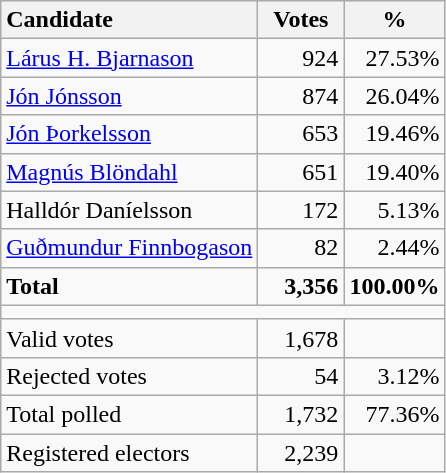<table class="wikitable" border="1" style="text-align:right;">
<tr>
<th style="text-align:left;" valign=bottom>Candidate</th>
<th align=center valign=bottom width="50">Votes</th>
<th align=center valign=bottom width="50">%</th>
</tr>
<tr>
<td align=left><a href='#'>Lárus H. Bjarnason</a></td>
<td>924</td>
<td>27.53%</td>
</tr>
<tr>
<td align=left><a href='#'>Jón Jónsson</a></td>
<td>874</td>
<td>26.04%</td>
</tr>
<tr>
<td align=left><a href='#'>Jón Þorkelsson</a></td>
<td>653</td>
<td>19.46%</td>
</tr>
<tr>
<td align=left><a href='#'>Magnús Blöndahl</a></td>
<td>651</td>
<td>19.40%</td>
</tr>
<tr>
<td align=left>Halldór Daníelsson</td>
<td>172</td>
<td>5.13%</td>
</tr>
<tr>
<td align=left><a href='#'>Guðmundur Finnbogason</a></td>
<td>82</td>
<td>2.44%</td>
</tr>
<tr style="font-weight:bold">
<td align=left>Total</td>
<td>3,356</td>
<td>100.00%</td>
</tr>
<tr>
<td colspan=3 height="2"></td>
</tr>
<tr>
<td align=left>Valid votes</td>
<td>1,678</td>
<td></td>
</tr>
<tr>
<td align=left>Rejected votes</td>
<td>54</td>
<td>3.12%</td>
</tr>
<tr>
<td align=left>Total polled</td>
<td>1,732</td>
<td>77.36%</td>
</tr>
<tr>
<td align=left>Registered electors</td>
<td>2,239</td>
<td></td>
</tr>
</table>
